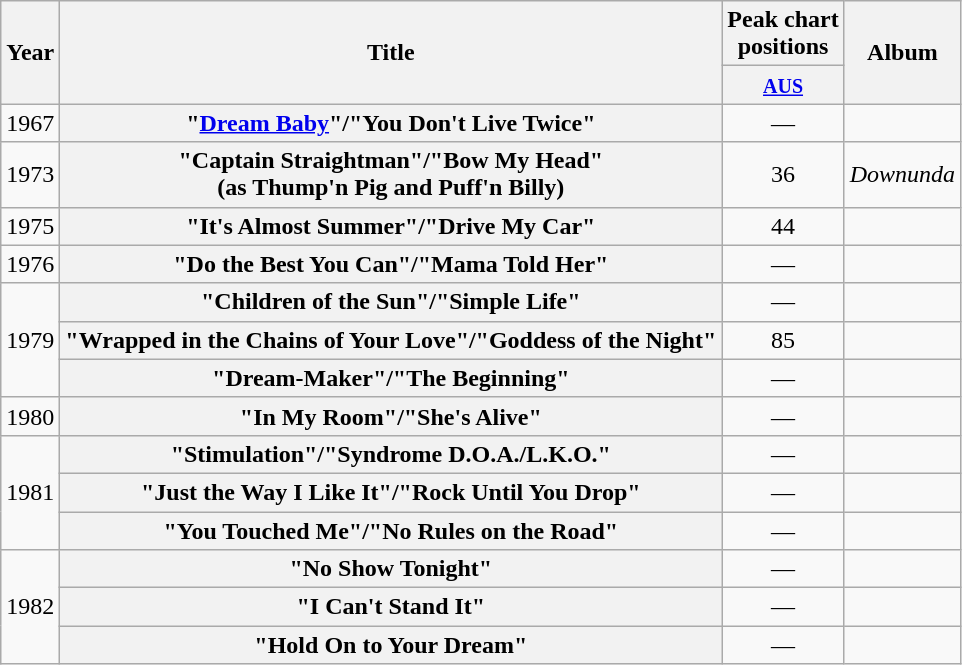<table class="wikitable plainrowheaders" style="text-align:center;" border="1">
<tr>
<th scope="col" rowspan="2">Year</th>
<th scope="col" rowspan="2">Title</th>
<th scope="col" colspan="1">Peak chart<br>positions</th>
<th scope="col" rowspan="2">Album</th>
</tr>
<tr>
<th scope="col" style="text-align:center;"><small><a href='#'>AUS</a></small><br></th>
</tr>
<tr>
<td>1967</td>
<th scope="row">"<a href='#'>Dream Baby</a>"/"You Don't Live Twice"</th>
<td>—</td>
<td></td>
</tr>
<tr>
<td>1973</td>
<th scope="row">"Captain Straightman"/"Bow My Head" <br> (as Thump'n Pig and Puff'n Billy)</th>
<td>36</td>
<td><em>Downunda</em></td>
</tr>
<tr>
<td>1975</td>
<th scope="row">"It's Almost Summer"/"Drive My Car"</th>
<td>44</td>
<td></td>
</tr>
<tr>
<td>1976</td>
<th scope="row">"Do the Best You Can"/"Mama Told Her"</th>
<td>—</td>
<td></td>
</tr>
<tr>
<td rowspan="3">1979</td>
<th scope="row">"Children of the Sun"/"Simple Life"</th>
<td>—</td>
<td></td>
</tr>
<tr>
<th scope="row">"Wrapped in the Chains of Your Love"/"Goddess of the Night"</th>
<td>85</td>
<td></td>
</tr>
<tr>
<th scope="row">"Dream-Maker"/"The Beginning"</th>
<td>—</td>
<td></td>
</tr>
<tr>
<td>1980</td>
<th scope="row">"In My Room"/"She's Alive"</th>
<td>—</td>
<td></td>
</tr>
<tr>
<td rowspan="3">1981</td>
<th scope="row">"Stimulation"/"Syndrome D.O.A./L.K.O."</th>
<td>—</td>
<td></td>
</tr>
<tr>
<th scope="row">"Just the Way I Like It"/"Rock Until You Drop"</th>
<td>—</td>
<td></td>
</tr>
<tr>
<th scope="row">"You Touched Me"/"No Rules on the Road"</th>
<td>—</td>
<td></td>
</tr>
<tr>
<td rowspan="3">1982</td>
<th scope="row">"No Show Tonight"</th>
<td>—</td>
<td></td>
</tr>
<tr>
<th scope="row">"I Can't Stand It"</th>
<td>—</td>
<td></td>
</tr>
<tr>
<th scope="row">"Hold On to Your Dream"</th>
<td>—</td>
<td></td>
</tr>
</table>
